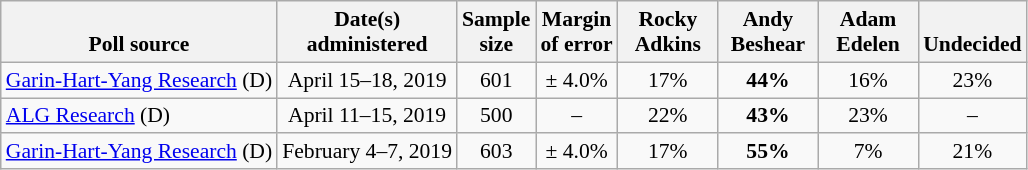<table class="wikitable" style="font-size:90%;text-align:center;">
<tr valign=bottom>
<th>Poll source</th>
<th>Date(s)<br>administered</th>
<th>Sample<br>size</th>
<th>Margin<br>of error</th>
<th style="width:60px;">Rocky<br>Adkins</th>
<th style="width:60px;">Andy<br>Beshear</th>
<th style="width:60px;">Adam<br>Edelen</th>
<th>Undecided</th>
</tr>
<tr>
<td style="text-align:left;"><a href='#'>Garin-Hart-Yang Research</a> (D)</td>
<td>April 15–18, 2019</td>
<td>601</td>
<td>± 4.0%</td>
<td>17%</td>
<td><strong>44%</strong></td>
<td>16%</td>
<td>23%</td>
</tr>
<tr>
<td style="text-align:left;"><a href='#'>ALG Research</a> (D)</td>
<td>April 11–15, 2019</td>
<td>500</td>
<td>–</td>
<td>22%</td>
<td><strong>43%</strong></td>
<td>23%</td>
<td>–</td>
</tr>
<tr>
<td style="text-align:left;"><a href='#'>Garin-Hart-Yang Research</a> (D)</td>
<td>February 4–7, 2019</td>
<td>603</td>
<td>± 4.0%</td>
<td>17%</td>
<td><strong>55%</strong></td>
<td>7%</td>
<td>21%</td>
</tr>
</table>
